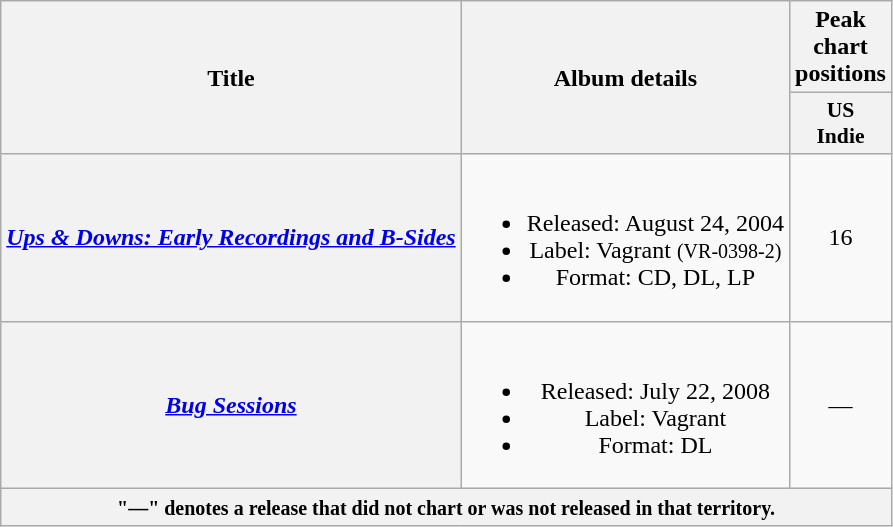<table class="wikitable plainrowheaders" style="text-align:center;">
<tr>
<th scope="col" rowspan="2">Title</th>
<th scope="col" rowspan="2">Album details</th>
<th scope="col" colspan="1">Peak chart positions</th>
</tr>
<tr>
<th scope="col" style="width:2.5em;font-size:90%;">US<br> Indie<br></th>
</tr>
<tr>
<th scope="row"><strong><em><a href='#'>Ups & Downs: Early Recordings and B-Sides</a></em></strong></th>
<td><br><ul><li>Released: August 24, 2004</li><li>Label: Vagrant <small>(VR-0398-2)</small></li><li>Format: CD, DL, LP</li></ul></td>
<td style="text-align:center;">16</td>
</tr>
<tr>
<th scope="row"><strong><em><a href='#'>Bug Sessions</a></em></strong></th>
<td><br><ul><li>Released: July 22, 2008</li><li>Label: Vagrant</li><li>Format: DL</li></ul></td>
<td style="text-align:center;">—</td>
</tr>
<tr>
<th colspan="9"><small>"—" denotes a release that did not chart or was not released in that territory.</small></th>
</tr>
</table>
